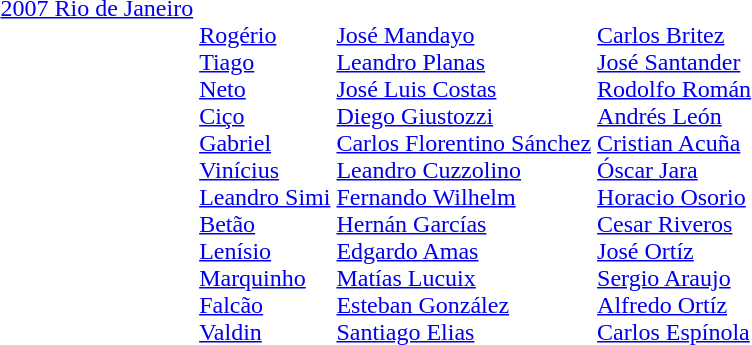<table>
<tr valign="top">
<td><a href='#'>2007 Rio de Janeiro</a></td>
<td><br><a href='#'>Rogério</a><br> <a href='#'>Tiago</a><br> <a href='#'>Neto</a><br> <a href='#'>Ciço</a><br> <a href='#'>Gabriel</a><br> <a href='#'>Vinícius</a><br> <a href='#'>Leandro Simi</a><br> <a href='#'>Betão</a><br> <a href='#'>Lenísio</a><br> <a href='#'>Marquinho</a><br> <a href='#'>Falcão</a><br> <a href='#'>Valdin</a></td>
<td><br><a href='#'>José Mandayo</a><br> <a href='#'>Leandro Planas</a><br> <a href='#'>José Luis Costas</a><br> <a href='#'>Diego Giustozzi</a><br> <a href='#'>Carlos Florentino Sánchez</a><br> <a href='#'>Leandro Cuzzolino</a><br> <a href='#'>Fernando Wilhelm</a><br> <a href='#'>Hernán Garcías</a><br> <a href='#'>Edgardo Amas</a><br> <a href='#'>Matías Lucuix</a><br> <a href='#'>Esteban González</a><br> <a href='#'>Santiago Elias</a></td>
<td><br><a href='#'>Carlos Britez</a><br> <a href='#'>José Santander</a><br> <a href='#'>Rodolfo Román</a><br> <a href='#'>Andrés León</a><br> <a href='#'>Cristian Acuña</a><br> <a href='#'>Óscar Jara</a><br> <a href='#'>Horacio Osorio</a><br> <a href='#'>Cesar Riveros</a><br> <a href='#'>José Ortíz</a><br> <a href='#'>Sergio Araujo</a><br> <a href='#'>Alfredo Ortíz</a><br> <a href='#'>Carlos Espínola</a></td>
</tr>
</table>
